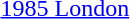<table>
<tr>
<td><a href='#'>1985 London</a></td>
<td></td>
<td></td>
<td></td>
</tr>
</table>
